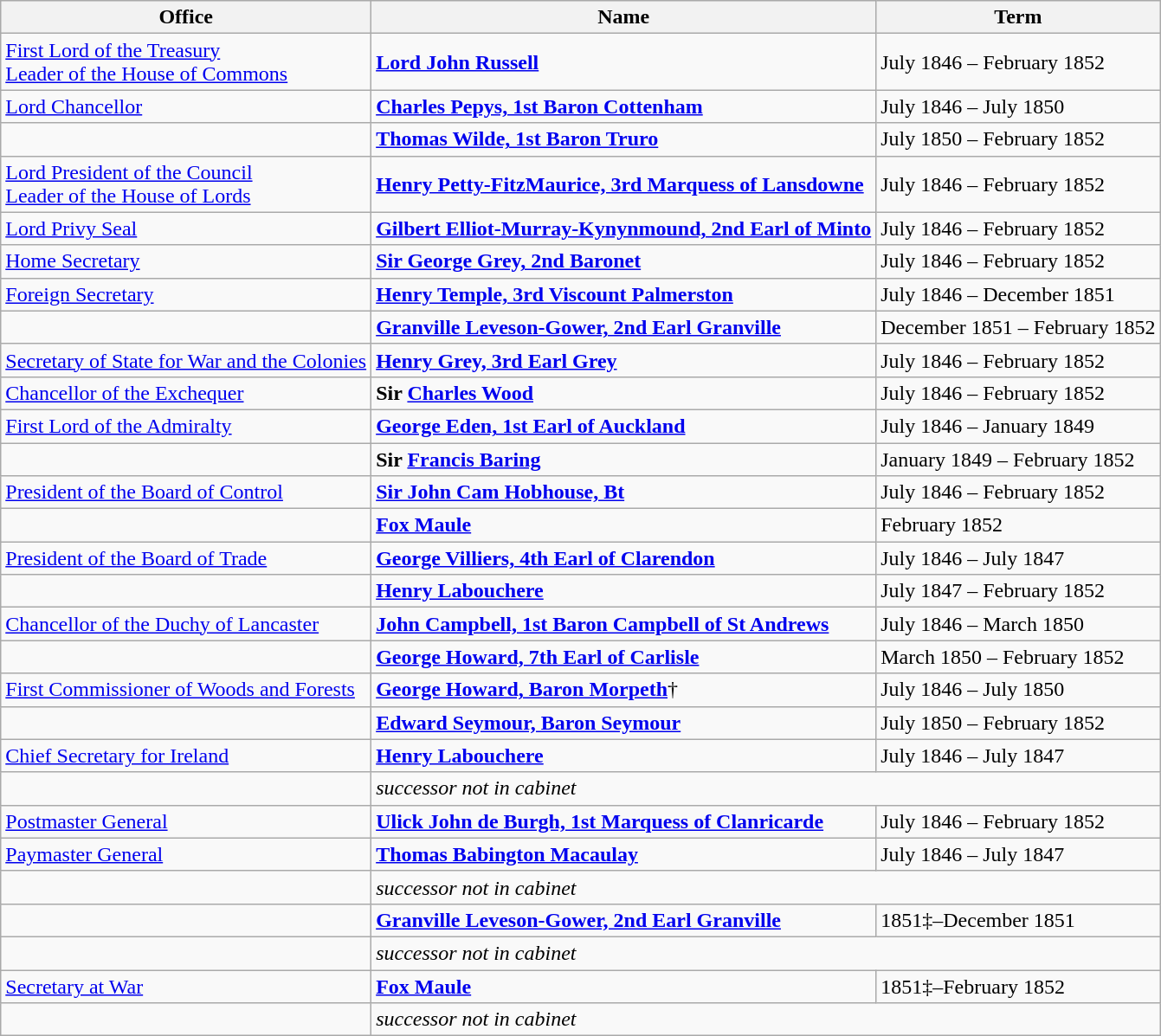<table class=wikitable>
<tr>
<th>Office</th>
<th>Name</th>
<th>Term</th>
</tr>
<tr>
<td><a href='#'>First Lord of the Treasury</a><br><a href='#'>Leader of the House of Commons</a></td>
<td><strong><a href='#'>Lord John Russell</a></strong></td>
<td>July 1846 – February 1852</td>
</tr>
<tr>
<td><a href='#'>Lord Chancellor</a></td>
<td><strong><a href='#'>Charles Pepys, 1st Baron Cottenham</a></strong></td>
<td>July 1846 – July 1850</td>
</tr>
<tr>
<td> </td>
<td><strong><a href='#'>Thomas Wilde, 1st Baron Truro</a></strong></td>
<td>July 1850 – February 1852</td>
</tr>
<tr>
<td><a href='#'>Lord President of the Council</a><br><a href='#'>Leader of the House of Lords</a></td>
<td><strong><a href='#'>Henry Petty-FitzMaurice, 3rd Marquess of Lansdowne</a></strong></td>
<td>July 1846 – February 1852</td>
</tr>
<tr>
<td><a href='#'>Lord Privy Seal</a></td>
<td><strong><a href='#'>Gilbert Elliot-Murray-Kynynmound, 2nd Earl of Minto</a></strong></td>
<td>July 1846 – February 1852</td>
</tr>
<tr>
<td><a href='#'>Home Secretary</a></td>
<td><strong><a href='#'>Sir George Grey, 2nd Baronet</a></strong></td>
<td>July 1846 – February 1852</td>
</tr>
<tr>
<td><a href='#'>Foreign Secretary</a></td>
<td><strong><a href='#'>Henry Temple, 3rd Viscount Palmerston</a></strong></td>
<td>July 1846 – December 1851</td>
</tr>
<tr>
<td> </td>
<td><strong><a href='#'>Granville Leveson-Gower, 2nd Earl Granville</a></strong></td>
<td>December 1851 – February 1852</td>
</tr>
<tr>
<td><a href='#'>Secretary of State for War and the Colonies</a></td>
<td><strong><a href='#'>Henry Grey, 3rd Earl Grey</a></strong></td>
<td>July 1846 – February 1852</td>
</tr>
<tr>
<td><a href='#'>Chancellor of the Exchequer</a></td>
<td><strong>Sir <a href='#'>Charles Wood</a></strong></td>
<td>July 1846 – February 1852</td>
</tr>
<tr>
<td><a href='#'>First Lord of the Admiralty</a></td>
<td><strong><a href='#'>George Eden, 1st Earl of Auckland</a></strong></td>
<td>July 1846 – January 1849</td>
</tr>
<tr>
<td> </td>
<td><strong>Sir <a href='#'>Francis Baring</a></strong></td>
<td>January 1849 – February 1852</td>
</tr>
<tr>
<td><a href='#'>President of the Board of Control</a></td>
<td><strong><a href='#'>Sir John Cam Hobhouse, Bt</a></strong></td>
<td>July 1846 – February 1852</td>
</tr>
<tr>
<td> </td>
<td><strong><a href='#'>Fox Maule</a></strong></td>
<td>February 1852</td>
</tr>
<tr>
<td><a href='#'>President of the Board of Trade</a></td>
<td><strong><a href='#'>George Villiers, 4th Earl of Clarendon</a></strong></td>
<td>July 1846 – July 1847</td>
</tr>
<tr>
<td> </td>
<td><strong><a href='#'>Henry Labouchere</a></strong></td>
<td>July 1847 – February 1852</td>
</tr>
<tr>
<td><a href='#'>Chancellor of the Duchy of Lancaster</a></td>
<td><strong><a href='#'>John Campbell, 1st Baron Campbell of St Andrews</a></strong></td>
<td>July 1846 – March 1850</td>
</tr>
<tr>
<td> </td>
<td><strong><a href='#'>George Howard, 7th Earl of Carlisle</a></strong></td>
<td>March 1850 – February 1852</td>
</tr>
<tr>
<td><a href='#'>First Commissioner of Woods and Forests</a></td>
<td><strong><a href='#'>George Howard, Baron Morpeth</a></strong>†</td>
<td>July 1846 – July 1850</td>
</tr>
<tr>
<td> </td>
<td><strong><a href='#'>Edward Seymour, Baron Seymour</a></strong></td>
<td>July 1850 – February 1852</td>
</tr>
<tr>
<td><a href='#'>Chief Secretary for Ireland</a></td>
<td><strong><a href='#'>Henry Labouchere</a></strong></td>
<td>July 1846 – July 1847</td>
</tr>
<tr>
<td> </td>
<td colspan=2><em>successor not in cabinet</em></td>
</tr>
<tr>
<td><a href='#'>Postmaster General</a></td>
<td><strong><a href='#'>Ulick John de Burgh, 1st Marquess of Clanricarde</a></strong></td>
<td>July 1846 – February 1852</td>
</tr>
<tr>
<td><a href='#'>Paymaster General</a></td>
<td><strong><a href='#'>Thomas Babington Macaulay</a></strong></td>
<td>July 1846 – July 1847</td>
</tr>
<tr>
<td> </td>
<td colspan=2><em>successor not in cabinet</em></td>
</tr>
<tr>
<td> </td>
<td><strong><a href='#'>Granville Leveson-Gower, 2nd Earl Granville</a></strong></td>
<td>1851‡–December 1851</td>
</tr>
<tr>
<td> </td>
<td colspan=2><em>successor not in cabinet</em></td>
</tr>
<tr>
<td><a href='#'>Secretary at War</a></td>
<td><strong><a href='#'>Fox Maule</a></strong></td>
<td>1851‡–February 1852</td>
</tr>
<tr>
<td> </td>
<td colspan=2><em>successor not in cabinet</em></td>
</tr>
</table>
